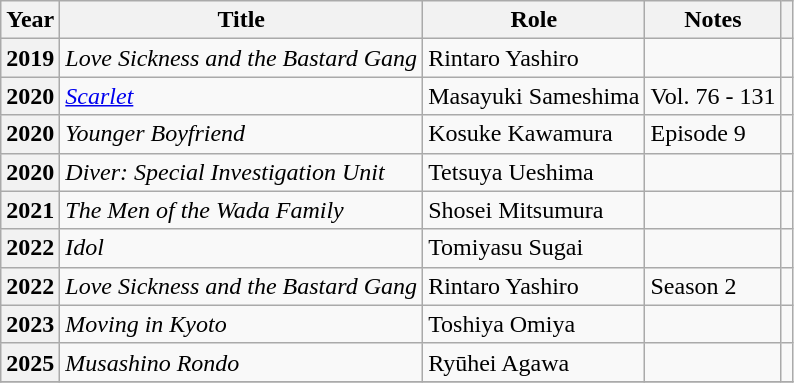<table class="wikitable sortable">
<tr>
<th>Year</th>
<th>Title</th>
<th>Role</th>
<th class="unsortable">Notes</th>
<th class="unsortable"></th>
</tr>
<tr>
<th>2019</th>
<td><em>Love Sickness and the Bastard Gang</em></td>
<td>Rintaro Yashiro</td>
<td></td>
<td></td>
</tr>
<tr>
<th>2020</th>
<td><em><a href='#'>Scarlet</a></em></td>
<td>Masayuki Sameshima</td>
<td>Vol. 76 - 131</td>
<td></td>
</tr>
<tr>
<th>2020</th>
<td><em>Younger Boyfriend</em></td>
<td>Kosuke Kawamura</td>
<td>Episode 9</td>
<td></td>
</tr>
<tr>
<th>2020</th>
<td><em>Diver: Special Investigation Unit</em></td>
<td>Tetsuya Ueshima</td>
<td></td>
<td></td>
</tr>
<tr>
<th>2021</th>
<td><em>The Men of the Wada Family</em></td>
<td>Shosei Mitsumura</td>
<td></td>
<td></td>
</tr>
<tr>
<th>2022</th>
<td><em>Idol</em></td>
<td>Tomiyasu Sugai</td>
<td></td>
<td></td>
</tr>
<tr>
<th>2022</th>
<td><em>Love Sickness and the Bastard Gang</em></td>
<td>Rintaro Yashiro</td>
<td>Season 2</td>
<td></td>
</tr>
<tr>
<th>2023</th>
<td><em>Moving in Kyoto</em></td>
<td>Toshiya Omiya</td>
<td></td>
<td></td>
</tr>
<tr>
<th>2025</th>
<td><em>Musashino Rondo</em></td>
<td>Ryūhei Agawa</td>
<td></td>
<td></td>
</tr>
<tr>
</tr>
</table>
